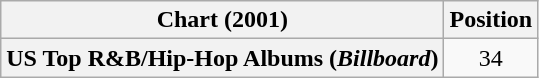<table class="wikitable plainrowheaders" style="text-align:center">
<tr>
<th scope="col">Chart (2001)</th>
<th scope="col">Position</th>
</tr>
<tr>
<th scope="row">US Top R&B/Hip-Hop Albums (<em>Billboard</em>)</th>
<td>34</td>
</tr>
</table>
